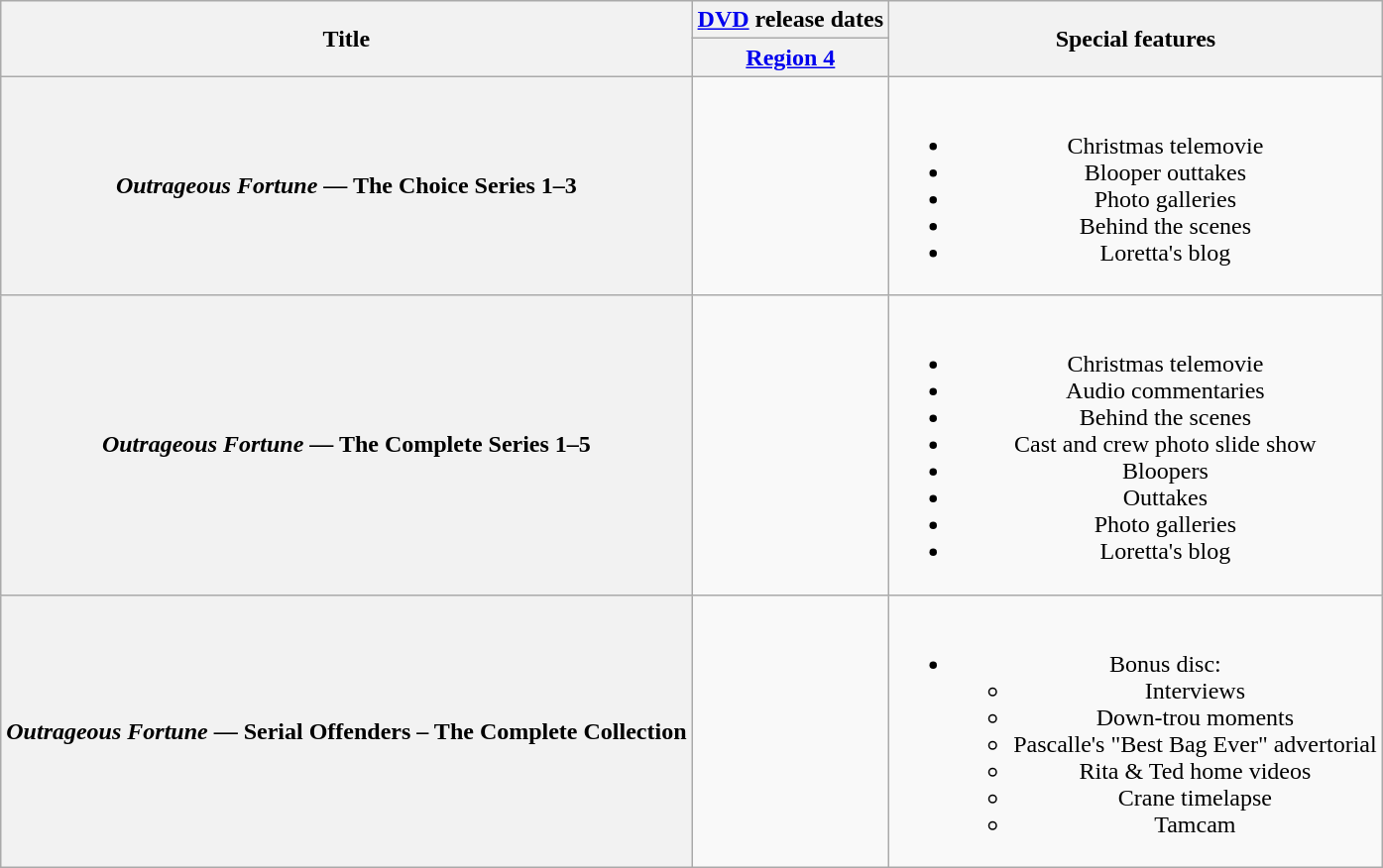<table class="wikitable plainrowheaders" style="text-align:center">
<tr>
<th rowspan="2">Title</th>
<th><a href='#'>DVD</a> release dates</th>
<th rowspan="2">Special features</th>
</tr>
<tr>
<th><a href='#'>Region 4</a></th>
</tr>
<tr>
<th scope="row"><em>Outrageous Fortune</em> — The Choice Series 1–3</th>
<td> </td>
<td><br><ul><li>Christmas telemovie</li><li>Blooper outtakes</li><li>Photo galleries</li><li>Behind the scenes</li><li>Loretta's blog</li></ul></td>
</tr>
<tr>
<th scope="row"><em>Outrageous Fortune</em> — The Complete Series 1–5</th>
<td> </td>
<td><br><ul><li>Christmas telemovie</li><li>Audio commentaries</li><li>Behind the scenes</li><li>Cast and crew photo slide show</li><li>Bloopers</li><li>Outtakes</li><li>Photo galleries</li><li>Loretta's blog</li></ul></td>
</tr>
<tr>
<th scope="row"><em>Outrageous Fortune</em> — Serial Offenders – The Complete Collection</th>
<td> <br> </td>
<td><br><ul><li>Bonus disc:<ul><li>Interviews</li><li>Down-trou moments</li><li>Pascalle's "Best Bag Ever" advertorial</li><li>Rita & Ted home videos</li><li>Crane timelapse</li><li>Tamcam</li></ul></li></ul></td>
</tr>
</table>
